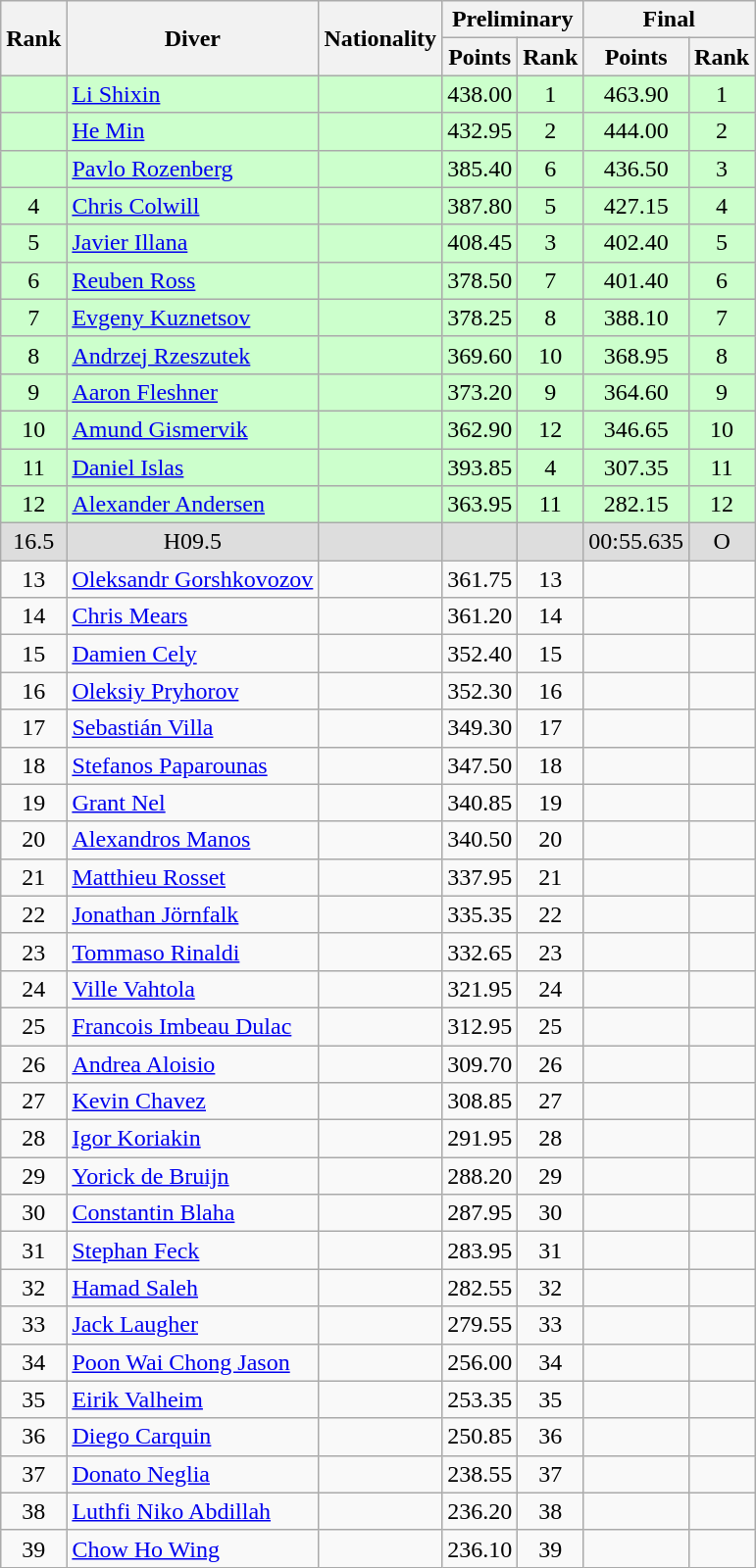<table class="wikitable" style="text-align:center">
<tr>
<th rowspan=2>Rank</th>
<th rowspan=2>Diver</th>
<th rowspan=2>Nationality</th>
<th colspan="2">Preliminary</th>
<th colspan="2">Final</th>
</tr>
<tr>
<th>Points</th>
<th>Rank</th>
<th>Points</th>
<th>Rank</th>
</tr>
<tr bgcolor=ccffcc>
<td></td>
<td align=left><a href='#'>Li Shixin</a></td>
<td align=left></td>
<td>438.00</td>
<td>1</td>
<td>463.90</td>
<td>1</td>
</tr>
<tr bgcolor=ccffcc>
<td></td>
<td align=left><a href='#'>He Min</a></td>
<td align=left></td>
<td>432.95</td>
<td>2</td>
<td>444.00</td>
<td>2</td>
</tr>
<tr bgcolor=ccffcc>
<td></td>
<td align=left><a href='#'>Pavlo Rozenberg</a></td>
<td align=left></td>
<td>385.40</td>
<td>6</td>
<td>436.50</td>
<td>3</td>
</tr>
<tr bgcolor=ccffcc>
<td>4</td>
<td align=left><a href='#'>Chris Colwill</a></td>
<td align=left></td>
<td>387.80</td>
<td>5</td>
<td>427.15</td>
<td>4</td>
</tr>
<tr bgcolor=ccffcc>
<td>5</td>
<td align=left><a href='#'>Javier Illana</a></td>
<td align=left></td>
<td>408.45</td>
<td>3</td>
<td>402.40</td>
<td>5</td>
</tr>
<tr bgcolor=ccffcc>
<td>6</td>
<td align=left><a href='#'>Reuben Ross</a></td>
<td align=left></td>
<td>378.50</td>
<td>7</td>
<td>401.40</td>
<td>6</td>
</tr>
<tr bgcolor=ccffcc>
<td>7</td>
<td align=left><a href='#'>Evgeny Kuznetsov</a></td>
<td align=left></td>
<td>378.25</td>
<td>8</td>
<td>388.10</td>
<td>7</td>
</tr>
<tr bgcolor=ccffcc>
<td>8</td>
<td align=left><a href='#'>Andrzej Rzeszutek</a></td>
<td align=left></td>
<td>369.60</td>
<td>10</td>
<td>368.95</td>
<td>8</td>
</tr>
<tr bgcolor=ccffcc>
<td>9</td>
<td align=left><a href='#'>Aaron Fleshner</a></td>
<td align=left></td>
<td>373.20</td>
<td>9</td>
<td>364.60</td>
<td>9</td>
</tr>
<tr bgcolor=ccffcc>
<td>10</td>
<td align=left><a href='#'>Amund Gismervik</a></td>
<td align=left></td>
<td>362.90</td>
<td>12</td>
<td>346.65</td>
<td>10</td>
</tr>
<tr bgcolor=ccffcc>
<td>11</td>
<td align=left><a href='#'>Daniel Islas</a></td>
<td align=left></td>
<td>393.85</td>
<td>4</td>
<td>307.35</td>
<td>11</td>
</tr>
<tr bgcolor=ccffcc>
<td>12</td>
<td align=left><a href='#'>Alexander Andersen</a></td>
<td align=left></td>
<td>363.95</td>
<td>11</td>
<td>282.15</td>
<td>12</td>
</tr>
<tr bgcolor=#DDDDDD>
<td><span>16.5</span></td>
<td><span>H09.5</span></td>
<td></td>
<td></td>
<td></td>
<td><span>00:55.635</span></td>
<td><span>O</span></td>
</tr>
<tr>
<td>13</td>
<td align=left><a href='#'>Oleksandr Gorshkovozov</a></td>
<td align=left></td>
<td>361.75</td>
<td>13</td>
<td></td>
<td></td>
</tr>
<tr>
<td>14</td>
<td align=left><a href='#'>Chris Mears</a></td>
<td align=left></td>
<td>361.20</td>
<td>14</td>
<td></td>
<td></td>
</tr>
<tr>
<td>15</td>
<td align=left><a href='#'>Damien Cely</a></td>
<td align=left></td>
<td>352.40</td>
<td>15</td>
<td></td>
<td></td>
</tr>
<tr>
<td>16</td>
<td align=left><a href='#'>Oleksiy Pryhorov</a></td>
<td align=left></td>
<td>352.30</td>
<td>16</td>
<td></td>
<td></td>
</tr>
<tr>
<td>17</td>
<td align=left><a href='#'>Sebastián Villa</a></td>
<td align=left></td>
<td>349.30</td>
<td>17</td>
<td></td>
<td></td>
</tr>
<tr>
<td>18</td>
<td align=left><a href='#'>Stefanos Paparounas</a></td>
<td align=left></td>
<td>347.50</td>
<td>18</td>
<td></td>
<td></td>
</tr>
<tr>
<td>19</td>
<td align=left><a href='#'>Grant Nel</a></td>
<td align=left></td>
<td>340.85</td>
<td>19</td>
<td></td>
<td></td>
</tr>
<tr>
<td>20</td>
<td align=left><a href='#'>Alexandros Manos</a></td>
<td align=left></td>
<td>340.50</td>
<td>20</td>
<td></td>
<td></td>
</tr>
<tr>
<td>21</td>
<td align=left><a href='#'>Matthieu Rosset</a></td>
<td align=left></td>
<td>337.95</td>
<td>21</td>
<td></td>
<td></td>
</tr>
<tr>
<td>22</td>
<td align=left><a href='#'>Jonathan Jörnfalk</a></td>
<td align=left></td>
<td>335.35</td>
<td>22</td>
<td></td>
<td></td>
</tr>
<tr>
<td>23</td>
<td align=left><a href='#'>Tommaso Rinaldi</a></td>
<td align=left></td>
<td>332.65</td>
<td>23</td>
<td></td>
<td></td>
</tr>
<tr>
<td>24</td>
<td align=left><a href='#'>Ville Vahtola</a></td>
<td align=left></td>
<td>321.95</td>
<td>24</td>
<td></td>
<td></td>
</tr>
<tr>
<td>25</td>
<td align=left><a href='#'>Francois Imbeau Dulac</a></td>
<td align=left></td>
<td>312.95</td>
<td>25</td>
<td></td>
<td></td>
</tr>
<tr>
<td>26</td>
<td align=left><a href='#'>Andrea Aloisio</a></td>
<td align=left></td>
<td>309.70</td>
<td>26</td>
<td></td>
<td></td>
</tr>
<tr>
<td>27</td>
<td align=left><a href='#'>Kevin Chavez</a></td>
<td align=left></td>
<td>308.85</td>
<td>27</td>
<td></td>
<td></td>
</tr>
<tr>
<td>28</td>
<td align=left><a href='#'>Igor Koriakin</a></td>
<td align=left></td>
<td>291.95</td>
<td>28</td>
<td></td>
<td></td>
</tr>
<tr>
<td>29</td>
<td align=left><a href='#'>Yorick de Bruijn</a></td>
<td align=left></td>
<td>288.20</td>
<td>29</td>
<td></td>
<td></td>
</tr>
<tr>
<td>30</td>
<td align=left><a href='#'>Constantin Blaha</a></td>
<td align=left></td>
<td>287.95</td>
<td>30</td>
<td></td>
<td></td>
</tr>
<tr>
<td>31</td>
<td align=left><a href='#'>Stephan Feck</a></td>
<td align=left></td>
<td>283.95</td>
<td>31</td>
<td></td>
<td></td>
</tr>
<tr>
<td>32</td>
<td align=left><a href='#'>Hamad Saleh</a></td>
<td align=left></td>
<td>282.55</td>
<td>32</td>
<td></td>
<td></td>
</tr>
<tr>
<td>33</td>
<td align=left><a href='#'>Jack Laugher</a></td>
<td align=left></td>
<td>279.55</td>
<td>33</td>
<td></td>
<td></td>
</tr>
<tr>
<td>34</td>
<td align=left><a href='#'>Poon Wai Chong Jason</a></td>
<td align=left></td>
<td>256.00</td>
<td>34</td>
<td></td>
<td></td>
</tr>
<tr>
<td>35</td>
<td align=left><a href='#'>Eirik Valheim</a></td>
<td align=left></td>
<td>253.35</td>
<td>35</td>
<td></td>
<td></td>
</tr>
<tr>
<td>36</td>
<td align=left><a href='#'>Diego Carquin</a></td>
<td align=left></td>
<td>250.85</td>
<td>36</td>
<td></td>
<td></td>
</tr>
<tr>
<td>37</td>
<td align=left><a href='#'>Donato Neglia</a></td>
<td align=left></td>
<td>238.55</td>
<td>37</td>
<td></td>
<td></td>
</tr>
<tr>
<td>38</td>
<td align=left><a href='#'>Luthfi Niko Abdillah</a></td>
<td align=left></td>
<td>236.20</td>
<td>38</td>
<td></td>
<td></td>
</tr>
<tr>
<td>39</td>
<td align=left><a href='#'>Chow Ho Wing</a></td>
<td align=left></td>
<td>236.10</td>
<td>39</td>
<td></td>
<td></td>
</tr>
</table>
